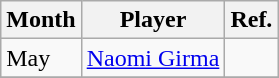<table class=wikitable>
<tr>
<th>Month</th>
<th>Player</th>
<th>Ref.</th>
</tr>
<tr>
<td>May</td>
<td> <a href='#'>Naomi Girma</a></td>
<td></td>
</tr>
<tr>
</tr>
</table>
